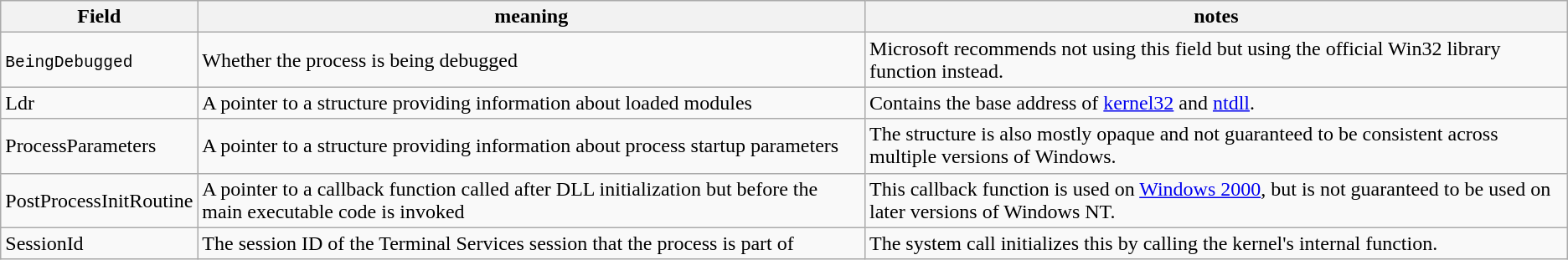<table class="wikitable sortable">
<tr>
<th>Field</th>
<th>meaning</th>
<th>notes</th>
</tr>
<tr>
<td><code>BeingDebugged</code></td>
<td>Whether the process is being debugged</td>
<td>Microsoft recommends not using this field but using the official Win32  library function instead.</td>
</tr>
<tr>
<td>Ldr</td>
<td>A pointer to a  structure providing information about loaded modules</td>
<td>Contains the base address of <a href='#'>kernel32</a> and <a href='#'>ntdll</a>.</td>
</tr>
<tr>
<td>ProcessParameters</td>
<td>A pointer to a  structure providing information about process startup parameters</td>
<td>The  structure is also mostly opaque and not guaranteed to be consistent across multiple versions of Windows.</td>
</tr>
<tr>
<td>PostProcessInitRoutine</td>
<td>A pointer to a callback function called after DLL initialization but before the main executable code is invoked</td>
<td>This callback function is used on <a href='#'>Windows 2000</a>, but is not guaranteed to be used on later versions of Windows NT.</td>
</tr>
<tr>
<td>SessionId</td>
<td>The session ID of the Terminal Services session that the process is part of</td>
<td>The  system call initializes this by calling the kernel's internal  function.</td>
</tr>
</table>
